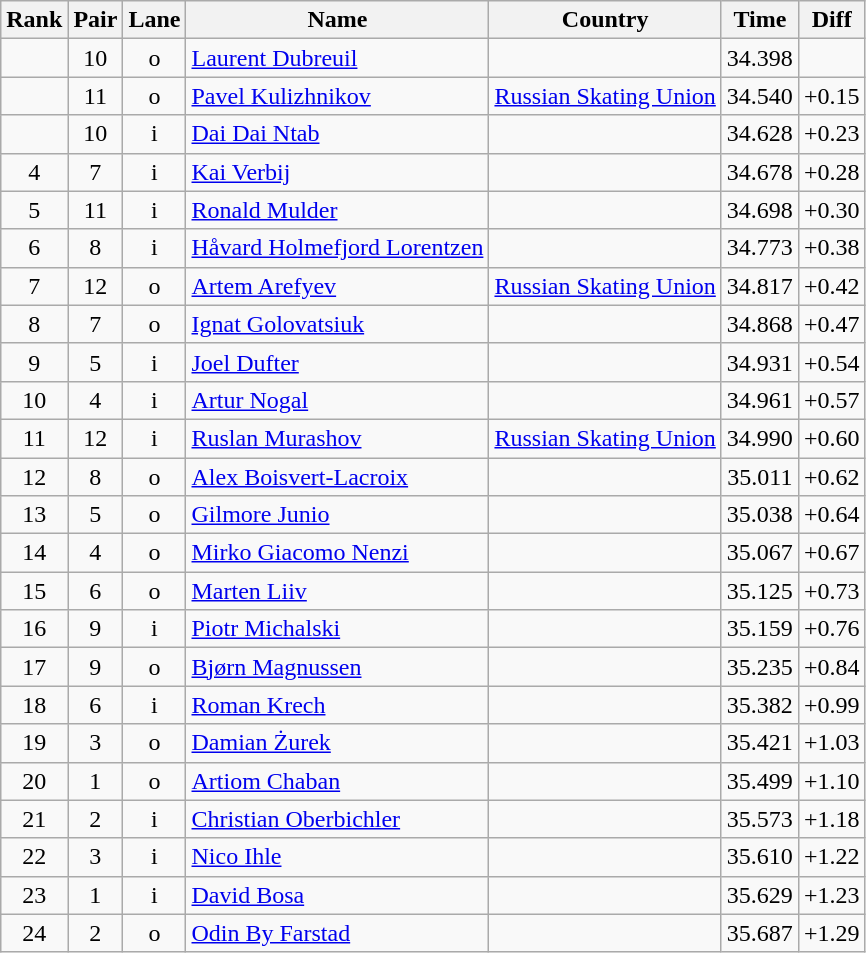<table class="wikitable sortable" style="text-align:center">
<tr>
<th>Rank</th>
<th>Pair</th>
<th>Lane</th>
<th>Name</th>
<th>Country</th>
<th>Time</th>
<th>Diff</th>
</tr>
<tr>
<td></td>
<td>10</td>
<td>o</td>
<td align=left><a href='#'>Laurent Dubreuil</a></td>
<td align=left></td>
<td>34.398</td>
<td></td>
</tr>
<tr>
<td></td>
<td>11</td>
<td>o</td>
<td align=left><a href='#'>Pavel Kulizhnikov</a></td>
<td align=left><a href='#'>Russian Skating Union</a></td>
<td>34.540</td>
<td>+0.15</td>
</tr>
<tr>
<td></td>
<td>10</td>
<td>i</td>
<td align=left><a href='#'>Dai Dai Ntab</a></td>
<td align=left></td>
<td>34.628</td>
<td>+0.23</td>
</tr>
<tr>
<td>4</td>
<td>7</td>
<td>i</td>
<td align=left><a href='#'>Kai Verbij</a></td>
<td align=left></td>
<td>34.678</td>
<td>+0.28</td>
</tr>
<tr>
<td>5</td>
<td>11</td>
<td>i</td>
<td align=left><a href='#'>Ronald Mulder</a></td>
<td align=left></td>
<td>34.698</td>
<td>+0.30</td>
</tr>
<tr>
<td>6</td>
<td>8</td>
<td>i</td>
<td align=left><a href='#'>Håvard Holmefjord Lorentzen</a></td>
<td align=left></td>
<td>34.773</td>
<td>+0.38</td>
</tr>
<tr>
<td>7</td>
<td>12</td>
<td>o</td>
<td align=left><a href='#'>Artem Arefyev</a></td>
<td align=left><a href='#'>Russian Skating Union</a></td>
<td>34.817</td>
<td>+0.42</td>
</tr>
<tr>
<td>8</td>
<td>7</td>
<td>o</td>
<td align=left><a href='#'>Ignat Golovatsiuk</a></td>
<td align=left></td>
<td>34.868</td>
<td>+0.47</td>
</tr>
<tr>
<td>9</td>
<td>5</td>
<td>i</td>
<td align=left><a href='#'>Joel Dufter</a></td>
<td align=left></td>
<td>34.931</td>
<td>+0.54</td>
</tr>
<tr>
<td>10</td>
<td>4</td>
<td>i</td>
<td align=left><a href='#'>Artur Nogal</a></td>
<td align=left></td>
<td>34.961</td>
<td>+0.57</td>
</tr>
<tr>
<td>11</td>
<td>12</td>
<td>i</td>
<td align=left><a href='#'>Ruslan Murashov</a></td>
<td align=left><a href='#'>Russian Skating Union</a></td>
<td>34.990</td>
<td>+0.60</td>
</tr>
<tr>
<td>12</td>
<td>8</td>
<td>o</td>
<td align=left><a href='#'>Alex Boisvert-Lacroix</a></td>
<td align=left></td>
<td>35.011</td>
<td>+0.62</td>
</tr>
<tr>
<td>13</td>
<td>5</td>
<td>o</td>
<td align=left><a href='#'>Gilmore Junio</a></td>
<td align=left></td>
<td>35.038</td>
<td>+0.64</td>
</tr>
<tr>
<td>14</td>
<td>4</td>
<td>o</td>
<td align=left><a href='#'>Mirko Giacomo Nenzi</a></td>
<td align=left></td>
<td>35.067</td>
<td>+0.67</td>
</tr>
<tr>
<td>15</td>
<td>6</td>
<td>o</td>
<td align=left><a href='#'>Marten Liiv</a></td>
<td align=left></td>
<td>35.125</td>
<td>+0.73</td>
</tr>
<tr>
<td>16</td>
<td>9</td>
<td>i</td>
<td align=left><a href='#'>Piotr Michalski</a></td>
<td align=left></td>
<td>35.159</td>
<td>+0.76</td>
</tr>
<tr>
<td>17</td>
<td>9</td>
<td>o</td>
<td align=left><a href='#'>Bjørn Magnussen</a></td>
<td align=left></td>
<td>35.235</td>
<td>+0.84</td>
</tr>
<tr>
<td>18</td>
<td>6</td>
<td>i</td>
<td align=left><a href='#'>Roman Krech</a></td>
<td align=left></td>
<td>35.382</td>
<td>+0.99</td>
</tr>
<tr>
<td>19</td>
<td>3</td>
<td>o</td>
<td align=left><a href='#'>Damian Żurek</a></td>
<td align=left></td>
<td>35.421</td>
<td>+1.03</td>
</tr>
<tr>
<td>20</td>
<td>1</td>
<td>o</td>
<td align=left><a href='#'>Artiom Chaban</a></td>
<td align=left></td>
<td>35.499</td>
<td>+1.10</td>
</tr>
<tr>
<td>21</td>
<td>2</td>
<td>i</td>
<td align=left><a href='#'>Christian Oberbichler</a></td>
<td align=left></td>
<td>35.573</td>
<td>+1.18</td>
</tr>
<tr>
<td>22</td>
<td>3</td>
<td>i</td>
<td align=left><a href='#'>Nico Ihle</a></td>
<td align=left></td>
<td>35.610</td>
<td>+1.22</td>
</tr>
<tr>
<td>23</td>
<td>1</td>
<td>i</td>
<td align=left><a href='#'>David Bosa</a></td>
<td align=left></td>
<td>35.629</td>
<td>+1.23</td>
</tr>
<tr>
<td>24</td>
<td>2</td>
<td>o</td>
<td align=left><a href='#'>Odin By Farstad</a></td>
<td align=left></td>
<td>35.687</td>
<td>+1.29</td>
</tr>
</table>
